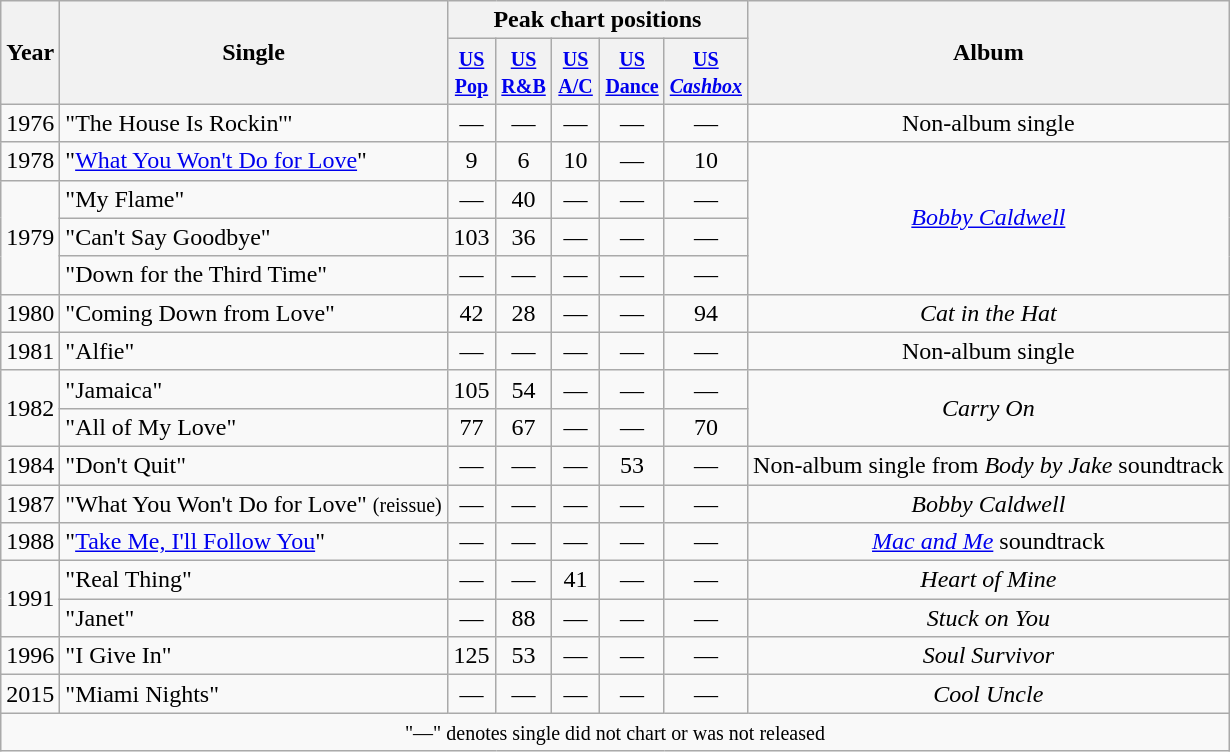<table class="wikitable" style="text-align:center;">
<tr>
<th rowspan="2">Year</th>
<th rowspan="2">Single</th>
<th colspan="5">Peak chart positions</th>
<th rowspan="2">Album</th>
</tr>
<tr>
<th style="width:25px;"><small><a href='#'>US</a></small><br><small><a href='#'>Pop</a></small>
</th>
<th style="width:25px;"><small><a href='#'>US</a></small><br><small><a href='#'>R&B</a></small>
</th>
<th style="width:25px;"><small><a href='#'>US</a></small><br><small><a href='#'>A/C</a></small>
</th>
<th style="width:25px;"><small><a href='#'>US</a></small><br><small><a href='#'>Dance</a></small></th>
<th style="width:25px;"><small><a href='#'>US</a></small><br><small><a href='#'><em>Cashbox</em></a></small>
</th>
</tr>
<tr>
<td>1976</td>
<td style="text-align:left;">"The House Is Rockin'"</td>
<td>—</td>
<td>—</td>
<td>—</td>
<td>—</td>
<td>—</td>
<td>Non-album single</td>
</tr>
<tr>
<td>1978</td>
<td style="text-align:left;">"<a href='#'>What You Won't Do for Love</a>"</td>
<td>9</td>
<td>6</td>
<td>10</td>
<td>—</td>
<td>10</td>
<td rowspan="4"><em><a href='#'>Bobby Caldwell</a></em></td>
</tr>
<tr>
<td rowspan="3">1979</td>
<td style="text-align:left;">"My Flame"</td>
<td>—</td>
<td>40</td>
<td>—</td>
<td>—</td>
<td>—</td>
</tr>
<tr>
<td style="text-align:left;">"Can't Say Goodbye"</td>
<td>103</td>
<td>36</td>
<td>—</td>
<td>—</td>
<td>—</td>
</tr>
<tr>
<td style="text-align:left;">"Down for the Third Time"</td>
<td>—</td>
<td>—</td>
<td>—</td>
<td>—</td>
<td>—</td>
</tr>
<tr>
<td>1980</td>
<td style="text-align:left;">"Coming Down from Love"</td>
<td>42</td>
<td>28</td>
<td>—</td>
<td>—</td>
<td>94</td>
<td><em>Cat in the Hat</em></td>
</tr>
<tr>
<td>1981</td>
<td style="text-align:left;">"Alfie"</td>
<td>—</td>
<td>—</td>
<td>—</td>
<td>—</td>
<td>—</td>
<td>Non-album single</td>
</tr>
<tr>
<td rowspan="2">1982</td>
<td style="text-align:left;">"Jamaica"</td>
<td>105</td>
<td>54</td>
<td>—</td>
<td>—</td>
<td>—</td>
<td rowspan="2"><em>Carry On</em></td>
</tr>
<tr>
<td style="text-align:left;">"All of My Love"</td>
<td>77</td>
<td>67</td>
<td>—</td>
<td>—</td>
<td>70</td>
</tr>
<tr>
<td>1984</td>
<td style="text-align:left;">"Don't Quit"</td>
<td>—</td>
<td>—</td>
<td>—</td>
<td>53</td>
<td>—</td>
<td>Non-album single from <em>Body by Jake</em> soundtrack</td>
</tr>
<tr>
<td>1987</td>
<td style="text-align:left;">"What You Won't Do for Love" <small>(reissue)</small></td>
<td>—</td>
<td>—</td>
<td>—</td>
<td>—</td>
<td>—</td>
<td><em>Bobby Caldwell</em></td>
</tr>
<tr>
<td>1988</td>
<td style="text-align:left;">"<a href='#'>Take Me, I'll Follow You</a>"</td>
<td>—</td>
<td>—</td>
<td>—</td>
<td>—</td>
<td>—</td>
<td><em><a href='#'>Mac and Me</a></em> soundtrack</td>
</tr>
<tr>
<td rowspan="2">1991</td>
<td style="text-align:left;">"Real Thing"</td>
<td>—</td>
<td>—</td>
<td>41</td>
<td>—</td>
<td>—</td>
<td><em>Heart of Mine</em></td>
</tr>
<tr>
<td style="text-align:left;">"Janet"</td>
<td>—</td>
<td>88</td>
<td>—</td>
<td>—</td>
<td>—</td>
<td><em>Stuck on You</em></td>
</tr>
<tr>
<td>1996</td>
<td style="text-align:left;">"I Give In"</td>
<td>125</td>
<td>53</td>
<td>—</td>
<td>—</td>
<td>—</td>
<td><em>Soul Survivor</em></td>
</tr>
<tr>
<td>2015</td>
<td style="text-align:left;">"Miami Nights"</td>
<td>—</td>
<td>—</td>
<td>—</td>
<td>—</td>
<td>—</td>
<td><em>Cool Uncle</em></td>
</tr>
<tr>
<td colspan="8" style="text-align:center;"><small>"—" denotes single did not chart or was not released</small></td>
</tr>
</table>
